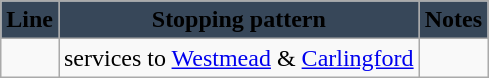<table class="wikitable">
<tr>
<th style="background:#374759"><span>Line</span></th>
<th style="background:#374759"><span>Stopping pattern</span></th>
<th style="background:#374759"><span>Notes</span></th>
</tr>
<tr>
<td></td>
<td>services to <a href='#'>Westmead</a> & <a href='#'>Carlingford</a></td>
<td></td>
</tr>
</table>
